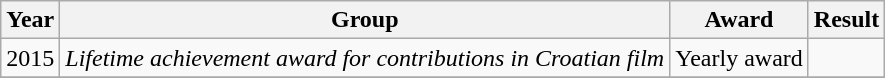<table class="wikitable">
<tr>
<th>Year</th>
<th>Group</th>
<th>Award</th>
<th>Result</th>
</tr>
<tr>
<td align=center>2015</td>
<td><em>Lifetime achievement award for contributions in Croatian film</em></td>
<td>Yearly award</td>
<td></td>
</tr>
<tr>
</tr>
</table>
